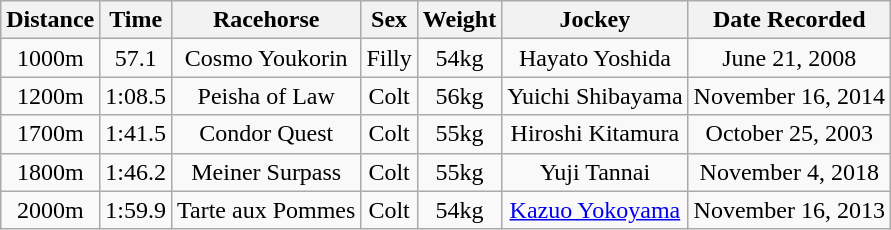<table class="wikitable" style="text-align: center;">
<tr>
<th>Distance</th>
<th>Time</th>
<th>Racehorse</th>
<th>Sex</th>
<th>Weight</th>
<th>Jockey</th>
<th>Date Recorded</th>
</tr>
<tr>
<td>1000m</td>
<td>57.1</td>
<td>Cosmo Youkorin</td>
<td>Filly</td>
<td>54kg</td>
<td>Hayato Yoshida</td>
<td>June 21, 2008</td>
</tr>
<tr>
<td>1200m</td>
<td>1:08.5</td>
<td>Peisha of Law</td>
<td>Colt</td>
<td>56kg</td>
<td>Yuichi Shibayama</td>
<td>November 16, 2014</td>
</tr>
<tr>
<td>1700m</td>
<td>1:41.5</td>
<td>Condor Quest</td>
<td>Colt</td>
<td>55kg</td>
<td>Hiroshi Kitamura</td>
<td>October 25, 2003</td>
</tr>
<tr>
<td>1800m</td>
<td>1:46.2</td>
<td>Meiner Surpass</td>
<td>Colt</td>
<td>55kg</td>
<td>Yuji Tannai</td>
<td>November 4, 2018</td>
</tr>
<tr>
<td>2000m</td>
<td>1:59.9</td>
<td>Tarte aux Pommes</td>
<td>Colt</td>
<td>54kg</td>
<td><a href='#'>Kazuo Yokoyama</a></td>
<td>November 16, 2013</td>
</tr>
</table>
